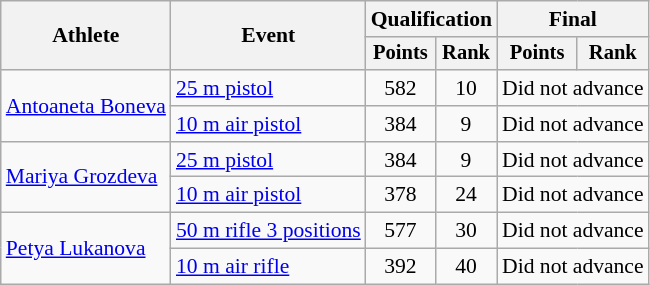<table class="wikitable" style="font-size:90%">
<tr>
<th rowspan="2">Athlete</th>
<th rowspan="2">Event</th>
<th colspan=2>Qualification</th>
<th colspan=2>Final</th>
</tr>
<tr style="font-size:95%">
<th>Points</th>
<th>Rank</th>
<th>Points</th>
<th>Rank</th>
</tr>
<tr align=center>
<td align=left rowspan=2><a href='#'>Antoaneta Boneva</a></td>
<td align=left><a href='#'>25 m pistol</a></td>
<td>582</td>
<td>10</td>
<td colspan=2>Did not advance</td>
</tr>
<tr align=center>
<td align=left><a href='#'>10 m air pistol</a></td>
<td>384</td>
<td>9</td>
<td colspan=2>Did not advance</td>
</tr>
<tr align=center>
<td align=left rowspan=2><a href='#'>Mariya Grozdeva</a></td>
<td align=left><a href='#'>25 m pistol</a></td>
<td>384</td>
<td>9</td>
<td colspan=2>Did not advance</td>
</tr>
<tr align=center>
<td align=left><a href='#'>10 m air pistol</a></td>
<td>378</td>
<td>24</td>
<td colspan=2>Did not advance</td>
</tr>
<tr align=center>
<td align=left rowspan=2><a href='#'>Petya Lukanova</a></td>
<td align=left><a href='#'>50 m rifle 3 positions</a></td>
<td>577</td>
<td>30</td>
<td colspan=2>Did not advance</td>
</tr>
<tr align=center>
<td align=left><a href='#'>10 m air rifle</a></td>
<td>392</td>
<td>40</td>
<td colspan=2>Did not advance</td>
</tr>
</table>
